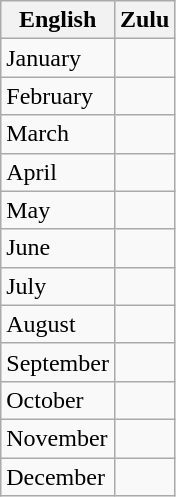<table class="wikitable">
<tr>
<th>English</th>
<th>Zulu</th>
</tr>
<tr>
<td>January</td>
<td></td>
</tr>
<tr>
<td>February</td>
<td></td>
</tr>
<tr>
<td>March</td>
<td></td>
</tr>
<tr>
<td>April</td>
<td></td>
</tr>
<tr>
<td>May</td>
<td></td>
</tr>
<tr>
<td>June</td>
<td></td>
</tr>
<tr>
<td>July</td>
<td></td>
</tr>
<tr>
<td>August</td>
<td></td>
</tr>
<tr>
<td>September</td>
<td></td>
</tr>
<tr>
<td>October</td>
<td></td>
</tr>
<tr>
<td>November</td>
<td></td>
</tr>
<tr>
<td>December</td>
<td></td>
</tr>
</table>
